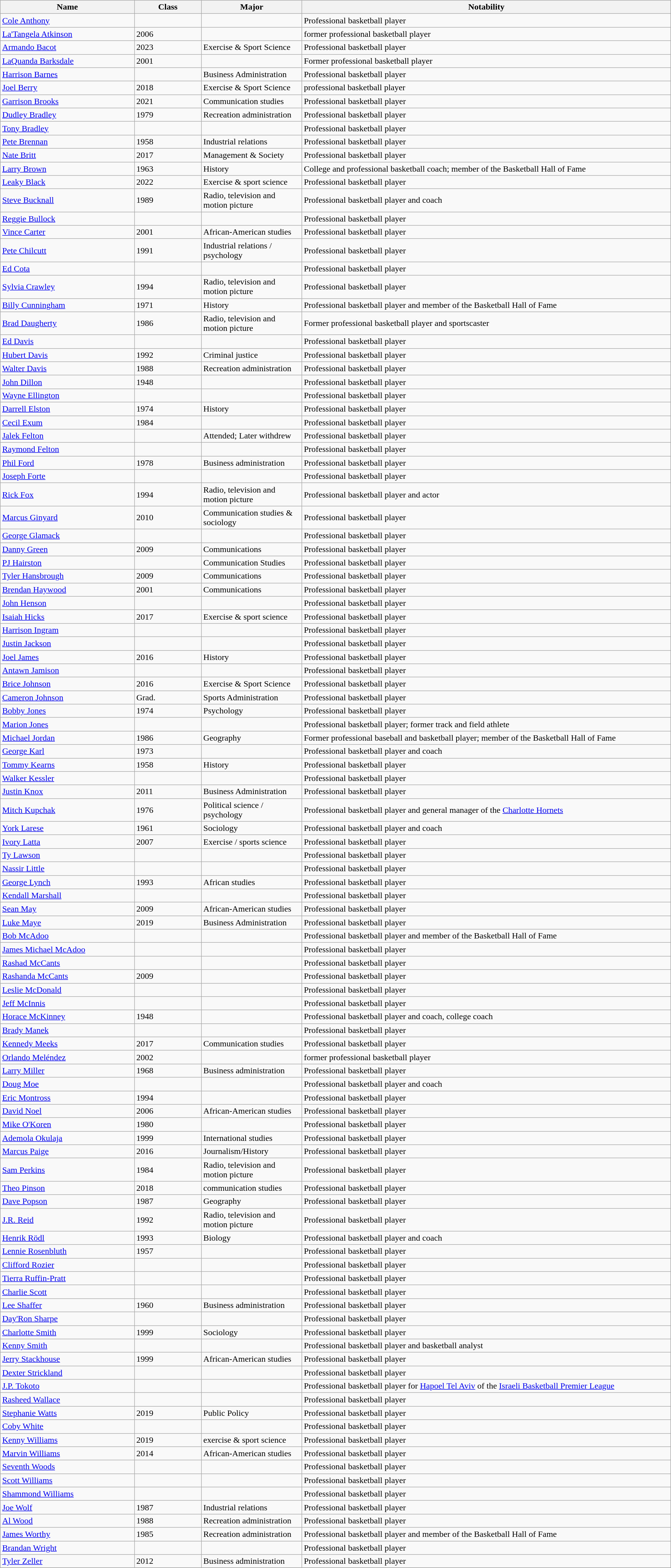<table class="wikitable" width="100%">
<tr>
<th width="20%">Name</th>
<th width="10%">Class</th>
<th width="15%">Major</th>
<th width="55%">Notability</th>
</tr>
<tr>
<td><a href='#'>Cole Anthony</a></td>
<td></td>
<td></td>
<td>Professional basketball player</td>
</tr>
<tr>
<td><a href='#'>La'Tangela Atkinson</a></td>
<td>2006</td>
<td></td>
<td>former professional basketball player</td>
</tr>
<tr>
<td><a href='#'>Armando Bacot</a></td>
<td>2023</td>
<td>Exercise & Sport Science</td>
<td>Professional basketball player</td>
</tr>
<tr>
<td><a href='#'>LaQuanda Barksdale</a></td>
<td>2001</td>
<td></td>
<td>Former professional basketball player</td>
</tr>
<tr>
<td><a href='#'>Harrison Barnes</a></td>
<td></td>
<td>Business Administration</td>
<td>Professional basketball player</td>
</tr>
<tr>
<td><a href='#'>Joel Berry</a></td>
<td>2018</td>
<td>Exercise & Sport Science</td>
<td>professional basketball player</td>
</tr>
<tr>
<td><a href='#'>Garrison Brooks</a></td>
<td>2021</td>
<td>Communication studies</td>
<td>Professional basketball player</td>
</tr>
<tr>
<td><a href='#'>Dudley Bradley</a></td>
<td>1979</td>
<td>Recreation administration</td>
<td>Professional basketball player</td>
</tr>
<tr>
<td><a href='#'>Tony Bradley</a></td>
<td></td>
<td></td>
<td>Professional basketball player</td>
</tr>
<tr>
<td><a href='#'>Pete Brennan</a></td>
<td>1958</td>
<td>Industrial relations</td>
<td>Professional basketball player</td>
</tr>
<tr>
<td><a href='#'>Nate Britt</a></td>
<td>2017</td>
<td>Management & Society</td>
<td>Professional basketball player</td>
</tr>
<tr>
<td><a href='#'>Larry Brown</a></td>
<td>1963</td>
<td>History</td>
<td>College and professional basketball coach; member of the Basketball Hall of Fame</td>
</tr>
<tr>
<td><a href='#'>Leaky Black</a></td>
<td>2022</td>
<td>Exercise & sport science</td>
<td>Professional basketball player</td>
</tr>
<tr>
<td><a href='#'>Steve Bucknall</a></td>
<td>1989</td>
<td>Radio, television and motion picture</td>
<td>Professional basketball player and coach</td>
</tr>
<tr>
<td><a href='#'>Reggie Bullock</a></td>
<td></td>
<td></td>
<td>Professional basketball player</td>
</tr>
<tr>
<td><a href='#'>Vince Carter</a></td>
<td>2001</td>
<td>African-American studies</td>
<td>Professional basketball player</td>
</tr>
<tr>
<td><a href='#'>Pete Chilcutt</a></td>
<td>1991</td>
<td>Industrial relations / psychology</td>
<td>Professional basketball player</td>
</tr>
<tr>
<td><a href='#'>Ed Cota</a></td>
<td></td>
<td></td>
<td>Professional basketball player</td>
</tr>
<tr>
<td><a href='#'>Sylvia Crawley</a></td>
<td>1994</td>
<td>Radio, television and motion picture</td>
<td>Professional  basketball player</td>
</tr>
<tr>
<td><a href='#'>Billy Cunningham</a></td>
<td>1971</td>
<td>History</td>
<td>Professional basketball player and member of the Basketball Hall of Fame</td>
</tr>
<tr>
<td><a href='#'>Brad Daugherty</a></td>
<td>1986</td>
<td>Radio, television and motion picture</td>
<td>Former professional basketball player and sportscaster</td>
</tr>
<tr>
<td><a href='#'>Ed Davis</a></td>
<td></td>
<td></td>
<td>Professional basketball player</td>
</tr>
<tr>
<td><a href='#'>Hubert Davis</a></td>
<td>1992</td>
<td>Criminal justice</td>
<td>Professional basketball player</td>
</tr>
<tr>
<td><a href='#'>Walter Davis</a></td>
<td>1988</td>
<td>Recreation administration</td>
<td>Professional basketball player</td>
</tr>
<tr>
<td><a href='#'>John Dillon</a></td>
<td>1948</td>
<td></td>
<td>Professional basketball player</td>
</tr>
<tr>
<td><a href='#'>Wayne Ellington</a></td>
<td></td>
<td></td>
<td>Professional basketball player</td>
</tr>
<tr>
<td><a href='#'>Darrell Elston</a></td>
<td>1974</td>
<td>History</td>
<td>Professional basketball player</td>
</tr>
<tr>
<td><a href='#'>Cecil Exum</a></td>
<td>1984</td>
<td></td>
<td>Professional basketball player</td>
</tr>
<tr>
<td><a href='#'>Jalek Felton</a></td>
<td></td>
<td>Attended; Later withdrew</td>
<td>Professional basketball player</td>
</tr>
<tr>
<td><a href='#'>Raymond Felton</a></td>
<td></td>
<td></td>
<td>Professional basketball player</td>
</tr>
<tr>
<td><a href='#'>Phil Ford</a></td>
<td>1978</td>
<td>Business administration</td>
<td>Professional basketball player</td>
</tr>
<tr>
<td><a href='#'>Joseph Forte</a></td>
<td></td>
<td></td>
<td>Professional basketball player</td>
</tr>
<tr>
<td><a href='#'>Rick Fox</a></td>
<td>1994</td>
<td>Radio, television and motion picture</td>
<td>Professional basketball player and actor</td>
</tr>
<tr>
<td><a href='#'>Marcus Ginyard</a></td>
<td>2010</td>
<td>Communication studies & sociology</td>
<td>Professional basketball player</td>
</tr>
<tr>
<td><a href='#'>George Glamack</a></td>
<td></td>
<td></td>
<td>Professional basketball player</td>
</tr>
<tr>
<td><a href='#'>Danny Green</a></td>
<td>2009</td>
<td>Communications</td>
<td>Professional basketball player</td>
</tr>
<tr>
<td><a href='#'>PJ Hairston</a></td>
<td></td>
<td>Communication Studies</td>
<td>Professional basketball player</td>
</tr>
<tr>
<td><a href='#'>Tyler Hansbrough</a></td>
<td>2009</td>
<td>Communications</td>
<td>Professional basketball player</td>
</tr>
<tr>
<td><a href='#'>Brendan Haywood</a></td>
<td>2001</td>
<td>Communications</td>
<td>Professional basketball player</td>
</tr>
<tr>
<td><a href='#'>John Henson</a></td>
<td></td>
<td></td>
<td>Professional basketball player</td>
</tr>
<tr>
<td><a href='#'>Isaiah Hicks</a></td>
<td>2017</td>
<td>Exercise & sport science</td>
<td>Professional basketball player</td>
</tr>
<tr>
<td><a href='#'>Harrison Ingram</a></td>
<td></td>
<td></td>
<td>Professional basketball player</td>
</tr>
<tr>
<td><a href='#'>Justin Jackson</a></td>
<td></td>
<td></td>
<td>Professional basketball player</td>
</tr>
<tr>
<td><a href='#'>Joel James</a></td>
<td>2016</td>
<td>History</td>
<td>Professional basketball player</td>
</tr>
<tr>
<td><a href='#'>Antawn Jamison</a></td>
<td></td>
<td></td>
<td>Professional basketball player</td>
</tr>
<tr>
<td><a href='#'>Brice Johnson</a></td>
<td>2016</td>
<td>Exercise & Sport Science</td>
<td>Professional basketball player</td>
</tr>
<tr>
<td><a href='#'>Cameron Johnson</a></td>
<td>Grad.</td>
<td>Sports  Administration</td>
<td>Professional basketball player</td>
</tr>
<tr>
<td><a href='#'>Bobby Jones</a></td>
<td>1974</td>
<td>Psychology</td>
<td>Professional basketball player</td>
</tr>
<tr>
<td><a href='#'>Marion Jones</a></td>
<td></td>
<td></td>
<td>Professional basketball player; former track and field athlete</td>
</tr>
<tr>
<td><a href='#'>Michael Jordan</a></td>
<td>1986</td>
<td>Geography</td>
<td>Former professional baseball and basketball player; member of the Basketball Hall of Fame</td>
</tr>
<tr>
<td><a href='#'>George Karl</a></td>
<td>1973</td>
<td></td>
<td>Professional basketball player and coach</td>
</tr>
<tr>
<td><a href='#'>Tommy Kearns</a></td>
<td>1958</td>
<td>History</td>
<td>Professional basketball player</td>
</tr>
<tr>
<td><a href='#'>Walker Kessler</a></td>
<td></td>
<td></td>
<td>Professional basketball player</td>
</tr>
<tr>
<td><a href='#'>Justin Knox</a></td>
<td>2011</td>
<td>Business Administration</td>
<td>Professional basketball player</td>
</tr>
<tr>
<td><a href='#'>Mitch Kupchak</a></td>
<td>1976</td>
<td>Political science / psychology</td>
<td>Professional basketball player and general manager of the <a href='#'>Charlotte Hornets</a></td>
</tr>
<tr>
<td><a href='#'>York Larese</a></td>
<td>1961</td>
<td>Sociology</td>
<td>Professional basketball player and coach</td>
</tr>
<tr>
<td><a href='#'>Ivory Latta</a></td>
<td>2007</td>
<td>Exercise / sports science</td>
<td>Professional basketball player</td>
</tr>
<tr>
<td><a href='#'>Ty Lawson</a></td>
<td></td>
<td></td>
<td>Professional basketball player</td>
</tr>
<tr>
<td><a href='#'>Nassir Little</a></td>
<td></td>
<td></td>
<td>Professional basketball player</td>
</tr>
<tr>
<td><a href='#'>George Lynch</a></td>
<td>1993</td>
<td>African studies</td>
<td>Professional basketball player</td>
</tr>
<tr>
<td><a href='#'>Kendall Marshall</a></td>
<td></td>
<td></td>
<td>Professional basketball player</td>
</tr>
<tr>
<td><a href='#'>Sean May</a></td>
<td>2009</td>
<td>African-American studies</td>
<td>Professional basketball player</td>
</tr>
<tr>
<td><a href='#'>Luke Maye</a></td>
<td>2019</td>
<td>Business Administration</td>
<td>Professional basketball player</td>
</tr>
<tr>
<td><a href='#'>Bob McAdoo</a></td>
<td></td>
<td></td>
<td>Professional basketball player and member of the Basketball Hall of Fame</td>
</tr>
<tr>
<td><a href='#'>James Michael McAdoo</a></td>
<td></td>
<td></td>
<td>Professional basketball player</td>
</tr>
<tr>
<td><a href='#'>Rashad McCants</a></td>
<td></td>
<td></td>
<td>Professional basketball player</td>
</tr>
<tr>
<td><a href='#'>Rashanda McCants</a></td>
<td>2009</td>
<td></td>
<td>Professional basketball player</td>
</tr>
<tr>
<td><a href='#'>Leslie McDonald</a></td>
<td></td>
<td></td>
<td>Professional basketball player</td>
</tr>
<tr>
<td><a href='#'>Jeff McInnis</a></td>
<td></td>
<td></td>
<td>Professional basketball player</td>
</tr>
<tr>
<td><a href='#'>Horace McKinney</a></td>
<td>1948</td>
<td></td>
<td>Professional basketball player and coach, college coach</td>
</tr>
<tr>
<td><a href='#'>Brady Manek</a></td>
<td></td>
<td></td>
<td>Professional basketball player</td>
</tr>
<tr>
<td><a href='#'>Kennedy Meeks</a></td>
<td>2017</td>
<td>Communication studies</td>
<td>Professional basketball player</td>
</tr>
<tr>
<td><a href='#'>Orlando Meléndez</a></td>
<td>2002</td>
<td></td>
<td>former professional basketball player</td>
</tr>
<tr>
<td><a href='#'>Larry Miller</a></td>
<td>1968</td>
<td>Business administration</td>
<td>Professional basketball player</td>
</tr>
<tr>
<td><a href='#'>Doug Moe</a></td>
<td></td>
<td></td>
<td>Professional basketball player and coach</td>
</tr>
<tr>
<td><a href='#'>Eric Montross</a></td>
<td>1994</td>
<td></td>
<td>Professional basketball player</td>
</tr>
<tr>
<td><a href='#'>David Noel</a></td>
<td>2006</td>
<td>African-American studies</td>
<td>Professional basketball player</td>
</tr>
<tr>
<td><a href='#'>Mike O'Koren</a></td>
<td>1980</td>
<td></td>
<td>Professional basketball player</td>
</tr>
<tr>
<td><a href='#'>Ademola Okulaja</a></td>
<td>1999</td>
<td>International studies</td>
<td>Professional basketball player</td>
</tr>
<tr>
<td><a href='#'>Marcus Paige</a></td>
<td>2016</td>
<td>Journalism/History</td>
<td>Professional basketball player</td>
</tr>
<tr>
<td><a href='#'>Sam Perkins</a></td>
<td>1984</td>
<td>Radio, television and motion picture</td>
<td>Professional basketball player</td>
</tr>
<tr>
<td><a href='#'>Theo Pinson</a></td>
<td>2018</td>
<td>communication studies</td>
<td>Professional basketball player</td>
</tr>
<tr>
<td><a href='#'>Dave Popson</a></td>
<td>1987</td>
<td>Geography</td>
<td>Professional basketball player</td>
</tr>
<tr>
<td><a href='#'>J.R. Reid</a></td>
<td>1992</td>
<td>Radio, television and motion picture</td>
<td>Professional basketball player</td>
</tr>
<tr>
<td><a href='#'>Henrik Rödl</a></td>
<td>1993</td>
<td>Biology</td>
<td>Professional basketball player and coach</td>
</tr>
<tr>
<td><a href='#'>Lennie Rosenbluth</a></td>
<td>1957</td>
<td></td>
<td>Professional basketball player</td>
</tr>
<tr>
<td><a href='#'>Clifford Rozier</a></td>
<td></td>
<td></td>
<td>Professional basketball player</td>
</tr>
<tr>
<td><a href='#'>Tierra Ruffin-Pratt</a></td>
<td></td>
<td></td>
<td>Professional basketball player</td>
</tr>
<tr>
<td><a href='#'>Charlie Scott</a></td>
<td></td>
<td></td>
<td>Professional basketball player</td>
</tr>
<tr>
<td><a href='#'>Lee Shaffer</a></td>
<td>1960</td>
<td>Business administration</td>
<td>Professional basketball player</td>
</tr>
<tr>
<td><a href='#'>Day'Ron Sharpe</a></td>
<td></td>
<td></td>
<td>Professional basketball player</td>
</tr>
<tr>
<td><a href='#'>Charlotte Smith</a></td>
<td>1999</td>
<td>Sociology</td>
<td>Professional basketball player</td>
</tr>
<tr>
<td><a href='#'>Kenny Smith</a></td>
<td></td>
<td></td>
<td>Professional basketball player and basketball analyst</td>
</tr>
<tr>
<td><a href='#'>Jerry Stackhouse</a></td>
<td>1999</td>
<td>African-American studies</td>
<td>Professional basketball player</td>
</tr>
<tr>
<td><a href='#'>Dexter Strickland</a></td>
<td></td>
<td></td>
<td>Professional basketball player</td>
</tr>
<tr>
<td><a href='#'>J.P. Tokoto</a></td>
<td></td>
<td></td>
<td>Professional basketball player for <a href='#'>Hapoel Tel Aviv</a> of the <a href='#'>Israeli Basketball Premier League</a></td>
</tr>
<tr>
<td><a href='#'>Rasheed Wallace</a></td>
<td></td>
<td></td>
<td>Professional basketball player</td>
</tr>
<tr>
<td><a href='#'>Stephanie Watts</a></td>
<td>2019</td>
<td>Public Policy</td>
<td>Professional basketball player</td>
</tr>
<tr>
<td><a href='#'>Coby White</a></td>
<td></td>
<td></td>
<td>Professional basketball player</td>
</tr>
<tr>
<td><a href='#'>Kenny Williams</a></td>
<td>2019</td>
<td>exercise & sport science</td>
<td>Professional basketball player</td>
</tr>
<tr>
<td><a href='#'>Marvin Williams</a></td>
<td>2014</td>
<td>African-American studies</td>
<td>Professional basketball player</td>
</tr>
<tr>
<td><a href='#'>Seventh Woods</a></td>
<td></td>
<td></td>
<td>Professional basketball player</td>
</tr>
<tr>
<td><a href='#'>Scott Williams</a></td>
<td></td>
<td></td>
<td>Professional basketball player</td>
</tr>
<tr>
<td><a href='#'>Shammond Williams</a></td>
<td></td>
<td></td>
<td>Professional basketball player</td>
</tr>
<tr>
<td><a href='#'>Joe Wolf</a></td>
<td>1987</td>
<td>Industrial relations</td>
<td>Professional basketball player</td>
</tr>
<tr>
<td><a href='#'>Al Wood</a></td>
<td>1988</td>
<td>Recreation administration</td>
<td>Professional basketball player</td>
</tr>
<tr>
<td><a href='#'>James Worthy</a></td>
<td>1985</td>
<td>Recreation administration</td>
<td>Professional basketball player and member of the Basketball Hall of Fame</td>
</tr>
<tr>
<td><a href='#'>Brandan Wright</a></td>
<td></td>
<td></td>
<td>Professional basketball player</td>
</tr>
<tr>
<td><a href='#'>Tyler Zeller</a></td>
<td>2012</td>
<td>Business administration</td>
<td>Professional basketball player</td>
</tr>
<tr>
</tr>
</table>
